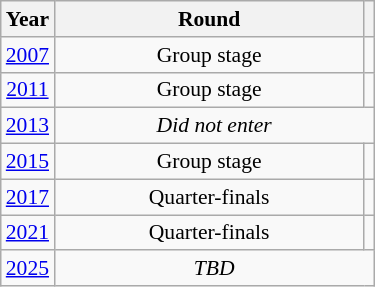<table class="wikitable" style="text-align: center; font-size:90%">
<tr>
<th>Year</th>
<th style="width:200px">Round</th>
<th></th>
</tr>
<tr>
<td><a href='#'>2007</a></td>
<td>Group stage</td>
<td></td>
</tr>
<tr>
<td><a href='#'>2011</a></td>
<td>Group stage</td>
<td></td>
</tr>
<tr>
<td><a href='#'>2013</a></td>
<td colspan="2"><em>Did not enter</em></td>
</tr>
<tr>
<td><a href='#'>2015</a></td>
<td>Group stage</td>
<td></td>
</tr>
<tr>
<td><a href='#'>2017</a></td>
<td>Quarter-finals</td>
<td></td>
</tr>
<tr>
<td><a href='#'>2021</a></td>
<td>Quarter-finals</td>
<td></td>
</tr>
<tr>
<td><a href='#'>2025</a></td>
<td colspan="2"><em>TBD</em></td>
</tr>
</table>
